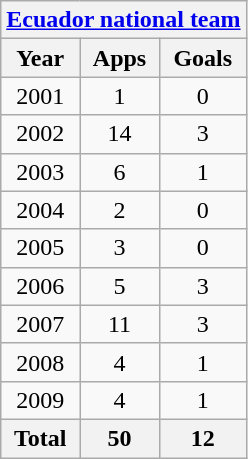<table class="wikitable" style="text-align:center">
<tr>
<th colspan=3><a href='#'>Ecuador national team</a></th>
</tr>
<tr>
<th>Year</th>
<th>Apps</th>
<th>Goals</th>
</tr>
<tr>
<td>2001</td>
<td>1</td>
<td>0</td>
</tr>
<tr>
<td>2002</td>
<td>14</td>
<td>3</td>
</tr>
<tr>
<td>2003</td>
<td>6</td>
<td>1</td>
</tr>
<tr>
<td>2004</td>
<td>2</td>
<td>0</td>
</tr>
<tr>
<td>2005</td>
<td>3</td>
<td>0</td>
</tr>
<tr>
<td>2006</td>
<td>5</td>
<td>3</td>
</tr>
<tr>
<td>2007</td>
<td>11</td>
<td>3</td>
</tr>
<tr>
<td>2008</td>
<td>4</td>
<td>1</td>
</tr>
<tr>
<td>2009</td>
<td>4</td>
<td>1</td>
</tr>
<tr>
<th>Total</th>
<th>50</th>
<th>12</th>
</tr>
</table>
